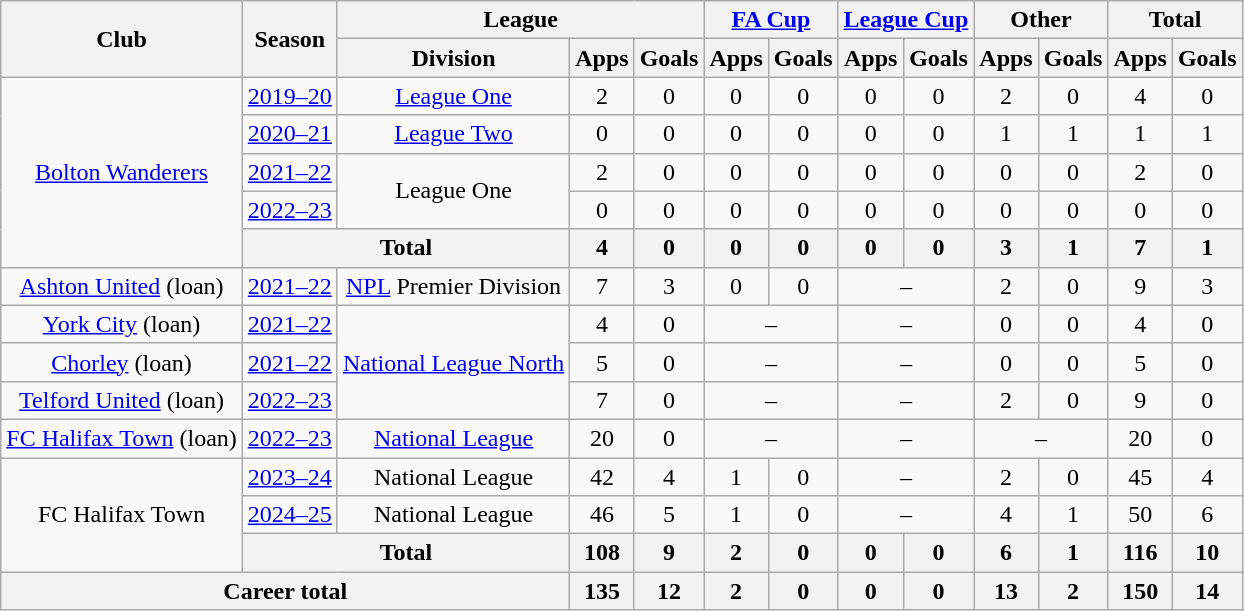<table class="wikitable" style="text-align: center">
<tr>
<th rowspan="2">Club</th>
<th rowspan="2">Season</th>
<th colspan="3">League</th>
<th colspan="2"><a href='#'>FA Cup</a></th>
<th colspan="2"><a href='#'>League Cup</a></th>
<th colspan="2">Other</th>
<th colspan="2">Total</th>
</tr>
<tr>
<th>Division</th>
<th>Apps</th>
<th>Goals</th>
<th>Apps</th>
<th>Goals</th>
<th>Apps</th>
<th>Goals</th>
<th>Apps</th>
<th>Goals</th>
<th>Apps</th>
<th>Goals</th>
</tr>
<tr>
<td rowspan="5"><a href='#'>Bolton Wanderers</a></td>
<td><a href='#'>2019–20</a></td>
<td><a href='#'>League One</a></td>
<td>2</td>
<td>0</td>
<td>0</td>
<td>0</td>
<td>0</td>
<td>0</td>
<td>2</td>
<td>0</td>
<td>4</td>
<td>0</td>
</tr>
<tr>
<td><a href='#'>2020–21</a></td>
<td><a href='#'>League Two</a></td>
<td>0</td>
<td>0</td>
<td>0</td>
<td>0</td>
<td>0</td>
<td>0</td>
<td>1</td>
<td>1</td>
<td>1</td>
<td>1</td>
</tr>
<tr>
<td><a href='#'>2021–22</a></td>
<td rowspan="2">League One</td>
<td>2</td>
<td>0</td>
<td>0</td>
<td>0</td>
<td>0</td>
<td>0</td>
<td>0</td>
<td>0</td>
<td>2</td>
<td>0</td>
</tr>
<tr>
<td><a href='#'>2022–23</a></td>
<td>0</td>
<td>0</td>
<td>0</td>
<td>0</td>
<td>0</td>
<td>0</td>
<td>0</td>
<td>0</td>
<td>0</td>
<td>0</td>
</tr>
<tr>
<th colspan=2>Total</th>
<th>4</th>
<th>0</th>
<th>0</th>
<th>0</th>
<th>0</th>
<th>0</th>
<th>3</th>
<th>1</th>
<th>7</th>
<th>1</th>
</tr>
<tr>
<td><a href='#'>Ashton United</a> (loan)</td>
<td><a href='#'>2021–22</a></td>
<td><a href='#'>NPL</a> Premier Division</td>
<td>7</td>
<td>3</td>
<td>0</td>
<td>0</td>
<td colspan="2">–</td>
<td>2</td>
<td>0</td>
<td>9</td>
<td>3</td>
</tr>
<tr>
<td><a href='#'>York City</a> (loan)</td>
<td><a href='#'>2021–22</a></td>
<td rowspan="3"><a href='#'>National League North</a></td>
<td>4</td>
<td>0</td>
<td colspan="2">–</td>
<td colspan="2">–</td>
<td>0</td>
<td>0</td>
<td>4</td>
<td>0</td>
</tr>
<tr>
<td><a href='#'>Chorley</a> (loan)</td>
<td><a href='#'>2021–22</a></td>
<td>5</td>
<td>0</td>
<td colspan="2">–</td>
<td colspan="2">–</td>
<td>0</td>
<td>0</td>
<td>5</td>
<td>0</td>
</tr>
<tr>
<td><a href='#'>Telford United</a> (loan)</td>
<td><a href='#'>2022–23</a></td>
<td>7</td>
<td>0</td>
<td colspan="2">–</td>
<td colspan="2">–</td>
<td>2</td>
<td>0</td>
<td>9</td>
<td>0</td>
</tr>
<tr>
<td><a href='#'>FC Halifax Town</a> (loan)</td>
<td><a href='#'>2022–23</a></td>
<td><a href='#'>National League</a></td>
<td>20</td>
<td>0</td>
<td colspan="2">–</td>
<td colspan="2">–</td>
<td colspan="2">–</td>
<td>20</td>
<td>0</td>
</tr>
<tr>
<td rowspan="3">FC Halifax Town</td>
<td><a href='#'>2023–24</a></td>
<td>National League</td>
<td>42</td>
<td>4</td>
<td>1</td>
<td>0</td>
<td colspan="2">–</td>
<td>2</td>
<td>0</td>
<td>45</td>
<td>4</td>
</tr>
<tr>
<td><a href='#'>2024–25</a></td>
<td>National League</td>
<td>46</td>
<td>5</td>
<td>1</td>
<td>0</td>
<td colspan="2">–</td>
<td>4</td>
<td>1</td>
<td>50</td>
<td>6</td>
</tr>
<tr>
<th colspan=2>Total</th>
<th>108</th>
<th>9</th>
<th>2</th>
<th>0</th>
<th>0</th>
<th>0</th>
<th>6</th>
<th>1</th>
<th>116</th>
<th>10</th>
</tr>
<tr>
<th colspan="3">Career total</th>
<th>135</th>
<th>12</th>
<th>2</th>
<th>0</th>
<th>0</th>
<th>0</th>
<th>13</th>
<th>2</th>
<th>150</th>
<th>14</th>
</tr>
</table>
